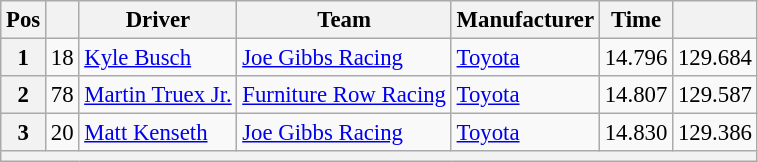<table class="wikitable" style="font-size:95%">
<tr>
<th>Pos</th>
<th></th>
<th>Driver</th>
<th>Team</th>
<th>Manufacturer</th>
<th>Time</th>
<th></th>
</tr>
<tr>
<th>1</th>
<td>18</td>
<td><a href='#'>Kyle Busch</a></td>
<td><a href='#'>Joe Gibbs Racing</a></td>
<td><a href='#'>Toyota</a></td>
<td>14.796</td>
<td>129.684</td>
</tr>
<tr>
<th>2</th>
<td>78</td>
<td><a href='#'>Martin Truex Jr.</a></td>
<td><a href='#'>Furniture Row Racing</a></td>
<td><a href='#'>Toyota</a></td>
<td>14.807</td>
<td>129.587</td>
</tr>
<tr>
<th>3</th>
<td>20</td>
<td><a href='#'>Matt Kenseth</a></td>
<td><a href='#'>Joe Gibbs Racing</a></td>
<td><a href='#'>Toyota</a></td>
<td>14.830</td>
<td>129.386</td>
</tr>
<tr>
<th colspan="7"></th>
</tr>
</table>
